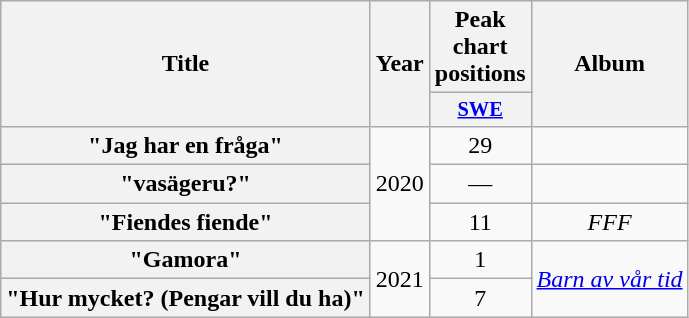<table class="wikitable plainrowheaders" style="text-align:center;">
<tr>
<th scope="col" rowspan="2">Title</th>
<th scope="col" rowspan="2">Year</th>
<th scope="col" colspan="1">Peak chart positions</th>
<th scope="col" rowspan="2">Album</th>
</tr>
<tr>
<th scope="col" style="width:3em;font-size:85%;"><a href='#'>SWE</a><br></th>
</tr>
<tr>
<th scope="row">"Jag har en fråga"<br></th>
<td rowspan="3">2020</td>
<td>29</td>
<td></td>
</tr>
<tr>
<th scope="row">"vasägeru?"<br></th>
<td>—</td>
<td></td>
</tr>
<tr>
<th scope="row">"Fiendes fiende"<br></th>
<td>11<br></td>
<td><em>FFF</em></td>
</tr>
<tr>
<th scope="row">"Gamora"<br></th>
<td rowspan=2>2021</td>
<td>1<br></td>
<td rowspan="2"><em><a href='#'>Barn av vår tid</a></em></td>
</tr>
<tr>
<th scope="row">"Hur mycket? (Pengar vill du ha)"<br></th>
<td>7</td>
</tr>
</table>
